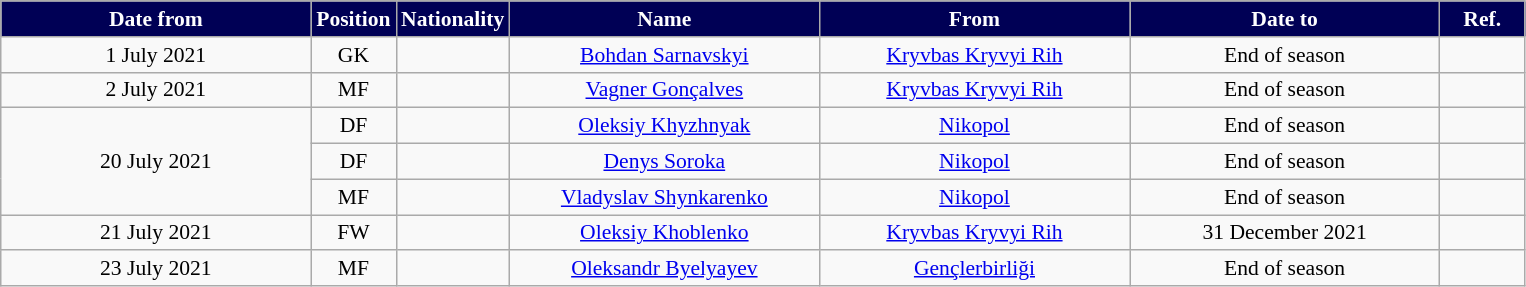<table class="wikitable" style="text-align:center; font-size:90%; ">
<tr>
<th style="background:#000055; color:white; width:200px;">Date from</th>
<th style="background:#000055; color:white; width:50px;">Position</th>
<th style="background:#000055; color:white; width:50px;">Nationality</th>
<th style="background:#000055; color:white; width:200px;">Name</th>
<th style="background:#000055; color:white; width:200px;">From</th>
<th style="background:#000055; color:white; width:200px;">Date to</th>
<th style="background:#000055; color:white; width:50px;">Ref.</th>
</tr>
<tr>
<td>1 July 2021</td>
<td>GK</td>
<td></td>
<td><a href='#'>Bohdan Sarnavskyi</a></td>
<td> <a href='#'>Kryvbas Kryvyi Rih</a></td>
<td>End of season</td>
<td></td>
</tr>
<tr>
<td>2 July 2021</td>
<td>MF</td>
<td></td>
<td><a href='#'>Vagner Gonçalves</a></td>
<td> <a href='#'>Kryvbas Kryvyi Rih</a></td>
<td>End of season</td>
<td></td>
</tr>
<tr>
<td rowspan=3>20 July 2021</td>
<td>DF</td>
<td></td>
<td><a href='#'>Oleksiy Khyzhnyak</a></td>
<td> <a href='#'>Nikopol</a></td>
<td>End of season</td>
<td></td>
</tr>
<tr>
<td>DF</td>
<td></td>
<td><a href='#'>Denys Soroka</a></td>
<td> <a href='#'>Nikopol</a></td>
<td>End of season</td>
<td></td>
</tr>
<tr>
<td>MF</td>
<td></td>
<td><a href='#'>Vladyslav Shynkarenko</a></td>
<td> <a href='#'>Nikopol</a></td>
<td>End of season</td>
<td></td>
</tr>
<tr>
<td>21 July 2021</td>
<td>FW</td>
<td></td>
<td><a href='#'>Oleksiy Khoblenko</a></td>
<td> <a href='#'>Kryvbas Kryvyi Rih</a></td>
<td>31 December 2021</td>
<td></td>
</tr>
<tr>
<td>23 July 2021</td>
<td>MF</td>
<td></td>
<td><a href='#'>Oleksandr Byelyayev</a></td>
<td> <a href='#'>Gençlerbirliği</a></td>
<td>End of season</td>
<td></td>
</tr>
</table>
